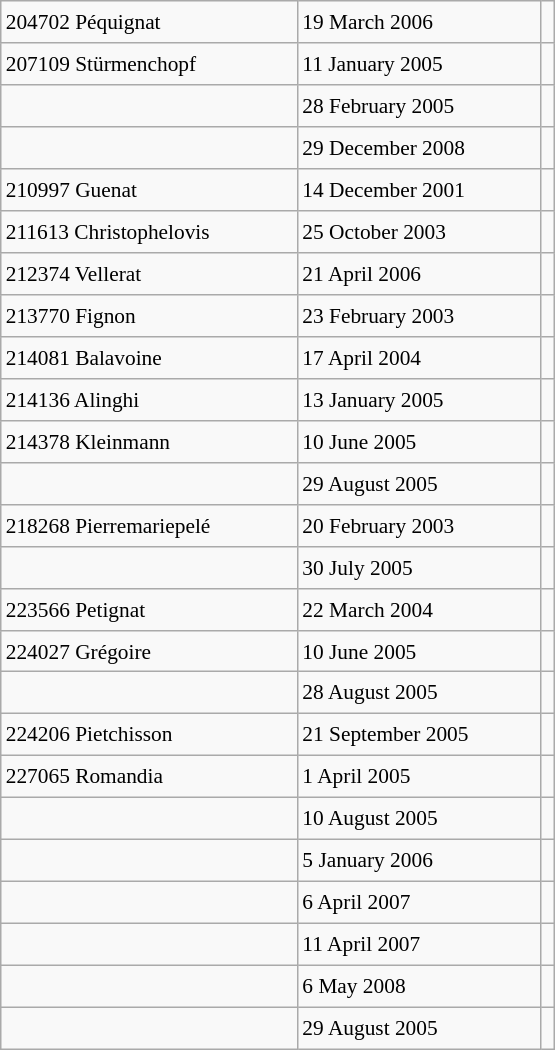<table class="wikitable" style="font-size: 89%; float: left; width: 26em; margin-right: 1em; height: 700px">
<tr>
<td>204702 Péquignat</td>
<td>19 March 2006</td>
<td></td>
</tr>
<tr>
<td>207109 Stürmenchopf</td>
<td>11 January 2005</td>
<td></td>
</tr>
<tr>
<td></td>
<td>28 February 2005</td>
<td></td>
</tr>
<tr>
<td></td>
<td>29 December 2008</td>
<td></td>
</tr>
<tr>
<td>210997 Guenat</td>
<td>14 December 2001</td>
<td></td>
</tr>
<tr>
<td>211613 Christophelovis</td>
<td>25 October 2003</td>
<td></td>
</tr>
<tr>
<td>212374 Vellerat</td>
<td>21 April 2006</td>
<td></td>
</tr>
<tr>
<td>213770 Fignon</td>
<td>23 February 2003</td>
<td></td>
</tr>
<tr>
<td>214081 Balavoine</td>
<td>17 April 2004</td>
<td></td>
</tr>
<tr>
<td>214136 Alinghi</td>
<td>13 January 2005</td>
<td></td>
</tr>
<tr>
<td>214378 Kleinmann</td>
<td>10 June 2005</td>
<td></td>
</tr>
<tr>
<td></td>
<td>29 August 2005</td>
<td></td>
</tr>
<tr>
<td>218268 Pierremariepelé</td>
<td>20 February 2003</td>
<td></td>
</tr>
<tr>
<td></td>
<td>30 July 2005</td>
<td></td>
</tr>
<tr>
<td>223566 Petignat</td>
<td>22 March 2004</td>
<td></td>
</tr>
<tr>
<td>224027 Grégoire</td>
<td>10 June 2005</td>
<td></td>
</tr>
<tr>
<td></td>
<td>28 August 2005</td>
<td></td>
</tr>
<tr>
<td>224206 Pietchisson</td>
<td>21 September 2005</td>
<td></td>
</tr>
<tr>
<td>227065 Romandia</td>
<td>1 April 2005</td>
<td></td>
</tr>
<tr>
<td></td>
<td>10 August 2005</td>
<td></td>
</tr>
<tr>
<td></td>
<td>5 January 2006</td>
<td></td>
</tr>
<tr>
<td></td>
<td>6 April 2007</td>
<td></td>
</tr>
<tr>
<td></td>
<td>11 April 2007</td>
<td></td>
</tr>
<tr>
<td></td>
<td>6 May 2008</td>
<td></td>
</tr>
<tr>
<td></td>
<td>29 August 2005</td>
<td></td>
</tr>
</table>
